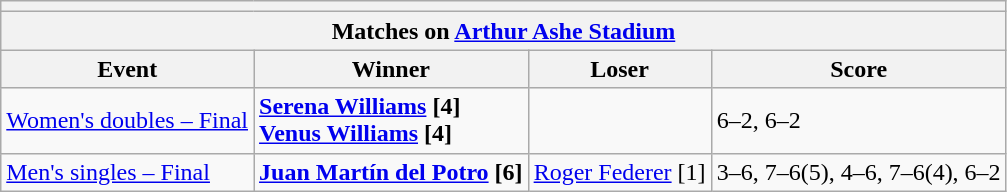<table class="wikitable collapsible uncollapsed">
<tr>
<th colspan=4></th>
</tr>
<tr>
<th colspan=4><strong>Matches on <a href='#'>Arthur Ashe Stadium</a></strong></th>
</tr>
<tr>
<th>Event</th>
<th>Winner</th>
<th>Loser</th>
<th>Score</th>
</tr>
<tr align=left>
<td><a href='#'>Women's doubles – Final</a></td>
<td> <strong><a href='#'>Serena Williams</a> [4]<br> <a href='#'>Venus Williams</a> [4]</strong></td>
<td></td>
<td>6–2, 6–2</td>
</tr>
<tr align=left>
<td><a href='#'>Men's singles – Final</a></td>
<td> <strong><a href='#'>Juan Martín del Potro</a> [6]</strong></td>
<td> <a href='#'>Roger Federer</a> [1]</td>
<td>3–6, 7–6(5), 4–6, 7–6(4), 6–2</td>
</tr>
</table>
